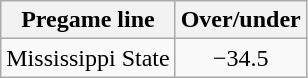<table class="wikitable">
<tr align="center">
<th style=>Pregame line</th>
<th style=>Over/under</th>
</tr>
<tr align="center">
<td>Mississippi State</td>
<td>−34.5</td>
</tr>
</table>
